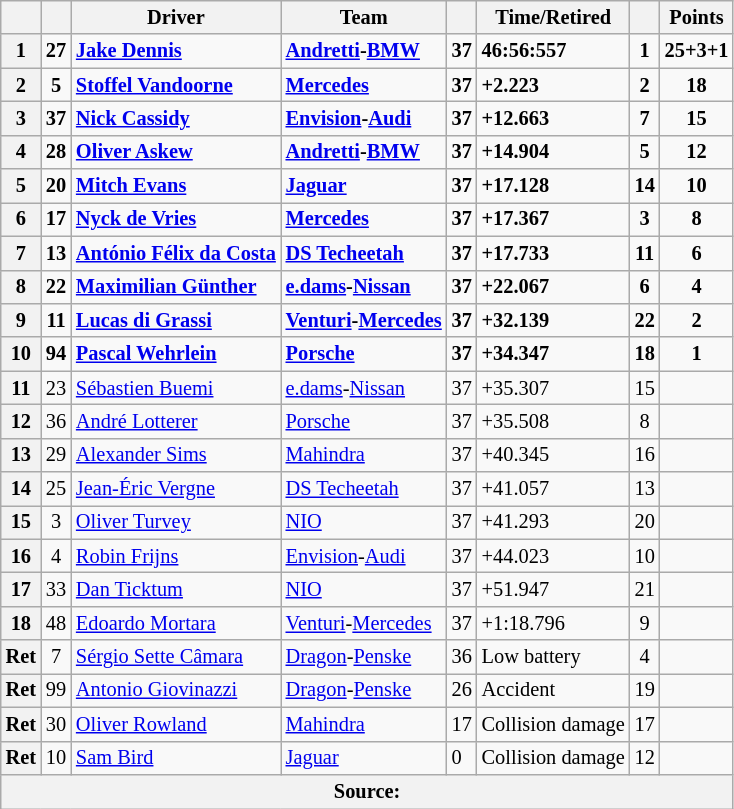<table class="wikitable sortable" style="font-size: 85%">
<tr>
<th scope="col"></th>
<th scope="col"></th>
<th scope="col">Driver</th>
<th scope="col">Team</th>
<th scope="col"></th>
<th scope="col" class="unsortable">Time/Retired</th>
<th scope="col"></th>
<th scope="col">Points</th>
</tr>
<tr>
<th scope="row">1</th>
<td align="center"><strong>27</strong></td>
<td><strong> <a href='#'>Jake Dennis</a></strong></td>
<td><strong><a href='#'>Andretti</a>-<a href='#'>BMW</a></strong></td>
<td><strong>37</strong></td>
<td><strong>46:56:557</strong></td>
<td align="center"><strong>1</strong></td>
<td align="center"><strong>25+3+1</strong></td>
</tr>
<tr>
<th scope="row">2</th>
<td align="center"><strong>5</strong></td>
<td><strong> <a href='#'>Stoffel Vandoorne</a></strong></td>
<td><strong><a href='#'>Mercedes</a></strong></td>
<td><strong>37</strong></td>
<td><strong>+2.223</strong></td>
<td align="center"><strong>2</strong></td>
<td align="center"><strong>18</strong></td>
</tr>
<tr>
<th scope="row">3</th>
<td align="center"><strong>37</strong></td>
<td><strong> <a href='#'>Nick Cassidy</a></strong></td>
<td><strong><a href='#'>Envision</a>-<a href='#'>Audi</a></strong></td>
<td><strong>37</strong></td>
<td><strong>+12.663</strong></td>
<td align="center"><strong>7</strong></td>
<td align="center"><strong>15</strong></td>
</tr>
<tr>
<th scope="row">4</th>
<td align="center"><strong>28</strong></td>
<td> <strong><a href='#'>Oliver Askew</a></strong></td>
<td><strong><a href='#'>Andretti</a>-<a href='#'>BMW</a></strong></td>
<td><strong>37</strong></td>
<td><strong>+14.904</strong></td>
<td align="center"><strong>5</strong></td>
<td align="center"><strong>12</strong></td>
</tr>
<tr>
<th scope="row">5</th>
<td align="center"><strong>20</strong></td>
<td><strong> <a href='#'>Mitch Evans</a></strong></td>
<td><strong><a href='#'>Jaguar</a></strong></td>
<td><strong>37</strong></td>
<td><strong>+17.128</strong></td>
<td align="center"><strong>14</strong></td>
<td align="center"><strong>10</strong></td>
</tr>
<tr>
<th scope="row">6</th>
<td align="center"><strong>17</strong></td>
<td> <strong><a href='#'>Nyck de Vries</a></strong></td>
<td><strong><a href='#'>Mercedes</a></strong></td>
<td><strong>37</strong></td>
<td><strong>+17.367</strong></td>
<td align="center"><strong>3</strong></td>
<td align="center"><strong>8</strong></td>
</tr>
<tr>
<th scope="row">7</th>
<td align="center"><strong>13</strong></td>
<td><strong> <a href='#'>António Félix da Costa</a></strong></td>
<td><strong><a href='#'>DS Techeetah</a></strong></td>
<td><strong>37</strong></td>
<td><strong>+17.733</strong></td>
<td align="center"><strong>11</strong></td>
<td align="center"><strong>6</strong></td>
</tr>
<tr>
<th scope="row">8</th>
<td align="center"><strong>22</strong></td>
<td><strong> <a href='#'>Maximilian Günther</a></strong></td>
<td><strong><a href='#'>e.dams</a>-<a href='#'>Nissan</a></strong></td>
<td><strong>37</strong></td>
<td><strong>+22.067</strong></td>
<td align="center"><strong>6</strong></td>
<td align="center"><strong>4</strong></td>
</tr>
<tr>
<th scope="row">9</th>
<td align="center"><strong>11</strong></td>
<td><strong> <a href='#'>Lucas di Grassi</a></strong></td>
<td><strong><a href='#'>Venturi</a>-<a href='#'>Mercedes</a></strong></td>
<td><strong>37</strong></td>
<td><strong>+32.139</strong></td>
<td align="center"><strong>22</strong></td>
<td align="center"><strong>2</strong></td>
</tr>
<tr>
<th scope="row">10</th>
<td align="center"><strong>94</strong></td>
<td><strong> <a href='#'>Pascal Wehrlein</a></strong></td>
<td><strong><a href='#'>Porsche</a></strong></td>
<td><strong>37</strong></td>
<td><strong>+34.347</strong></td>
<td align="center"><strong>18</strong></td>
<td align="center"><strong>1</strong></td>
</tr>
<tr>
<th scope="row">11</th>
<td align="center">23</td>
<td> <a href='#'>Sébastien Buemi</a></td>
<td><a href='#'>e.dams</a>-<a href='#'>Nissan</a></td>
<td>37</td>
<td>+35.307</td>
<td align="center">15</td>
<td align="center"></td>
</tr>
<tr>
<th scope="row">12</th>
<td align="center">36</td>
<td> <a href='#'>André Lotterer</a></td>
<td><a href='#'>Porsche</a></td>
<td>37</td>
<td>+35.508</td>
<td align="center">8</td>
<td align="center"></td>
</tr>
<tr>
<th scope="row">13</th>
<td align="center">29</td>
<td> <a href='#'>Alexander Sims</a></td>
<td><a href='#'>Mahindra</a></td>
<td>37</td>
<td>+40.345</td>
<td align="center">16</td>
<td align="center"></td>
</tr>
<tr>
<th scope="row">14</th>
<td align="center">25</td>
<td> <a href='#'>Jean-Éric Vergne</a></td>
<td><a href='#'>DS Techeetah</a></td>
<td>37</td>
<td>+41.057</td>
<td align="center">13</td>
<td align="center"></td>
</tr>
<tr>
<th scope="row">15</th>
<td align="center">3</td>
<td> <a href='#'>Oliver Turvey</a></td>
<td><a href='#'>NIO</a></td>
<td>37</td>
<td>+41.293</td>
<td align="center">20</td>
<td align="center"></td>
</tr>
<tr>
<th scope="row">16</th>
<td align="center">4</td>
<td> <a href='#'>Robin Frijns</a></td>
<td><a href='#'>Envision</a>-<a href='#'>Audi</a></td>
<td>37</td>
<td>+44.023</td>
<td align="center">10</td>
<td align="center"></td>
</tr>
<tr>
<th scope="row">17</th>
<td align="center">33</td>
<td> <a href='#'>Dan Ticktum</a></td>
<td><a href='#'>NIO</a></td>
<td>37</td>
<td>+51.947</td>
<td align="center">21</td>
<td align="center"></td>
</tr>
<tr>
<th scope="row">18</th>
<td align="center">48</td>
<td> <a href='#'>Edoardo Mortara</a></td>
<td><a href='#'>Venturi</a>-<a href='#'>Mercedes</a></td>
<td>37</td>
<td>+1:18.796</td>
<td align="center">9</td>
<td align="center"></td>
</tr>
<tr>
<th scope="row">Ret</th>
<td align="center">7</td>
<td> <a href='#'>Sérgio Sette Câmara</a></td>
<td><a href='#'>Dragon</a>-<a href='#'>Penske</a></td>
<td>36</td>
<td>Low battery</td>
<td align="center">4</td>
<td align="center"></td>
</tr>
<tr>
<th scope="row">Ret</th>
<td align="center">99</td>
<td data-sort-value=" "> <a href='#'>Antonio Giovinazzi</a></td>
<td><a href='#'>Dragon</a>-<a href='#'>Penske</a></td>
<td>26</td>
<td>Accident</td>
<td align="center">19</td>
<td align="center"></td>
</tr>
<tr>
<th scope="row">Ret</th>
<td align="center">30</td>
<td> <a href='#'>Oliver Rowland</a></td>
<td><a href='#'>Mahindra</a></td>
<td>17</td>
<td>Collision damage</td>
<td align="center">17</td>
<td align="center"></td>
</tr>
<tr>
<th scope="row">Ret</th>
<td align="center">10</td>
<td> <a href='#'>Sam Bird</a></td>
<td><a href='#'>Jaguar</a></td>
<td>0</td>
<td>Collision damage</td>
<td align="center">12</td>
<td></td>
</tr>
<tr>
<th colspan="8">Source:</th>
</tr>
</table>
